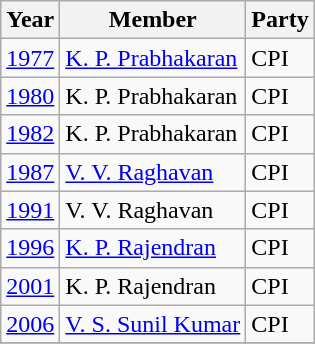<table class="wikitable sortable">
<tr>
<th>Year</th>
<th>Member</th>
<th>Party</th>
</tr>
<tr>
<td><a href='#'>1977</a></td>
<td><a href='#'>K. P. Prabhakaran</a></td>
<td>CPI</td>
</tr>
<tr>
<td><a href='#'>1980</a></td>
<td>K. P. Prabhakaran</td>
<td>CPI</td>
</tr>
<tr>
<td><a href='#'>1982</a></td>
<td>K. P. Prabhakaran</td>
<td>CPI</td>
</tr>
<tr>
<td><a href='#'>1987</a></td>
<td><a href='#'>V. V. Raghavan</a></td>
<td>CPI</td>
</tr>
<tr>
<td><a href='#'>1991</a></td>
<td>V. V. Raghavan</td>
<td>CPI</td>
</tr>
<tr>
<td><a href='#'>1996</a></td>
<td><a href='#'>K. P. Rajendran</a></td>
<td>CPI</td>
</tr>
<tr>
<td><a href='#'>2001</a></td>
<td>K. P. Rajendran</td>
<td>CPI</td>
</tr>
<tr>
<td><a href='#'>2006</a></td>
<td><a href='#'>V. S. Sunil Kumar</a></td>
<td>CPI</td>
</tr>
<tr>
</tr>
</table>
